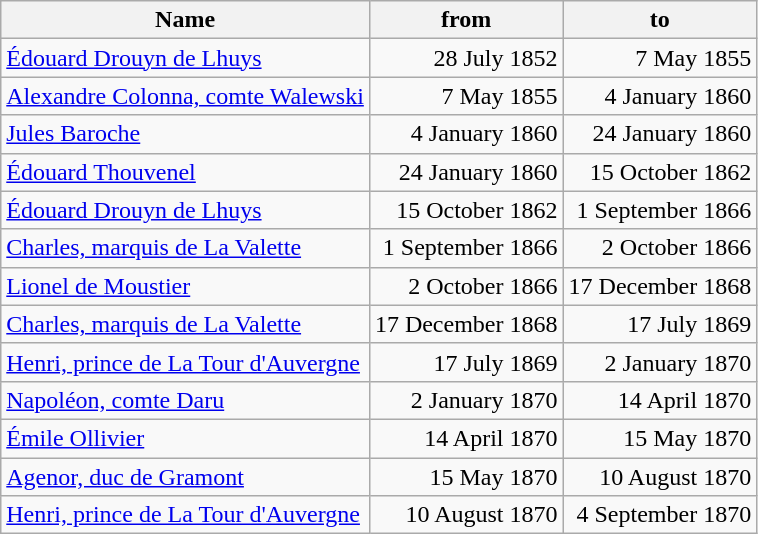<table class="wikitable" style="text-align:right;">
<tr>
<th>Name</th>
<th>from</th>
<th>to</th>
</tr>
<tr>
<td align=left><a href='#'>Édouard Drouyn de Lhuys</a></td>
<td>28 July 1852</td>
<td>7 May 1855</td>
</tr>
<tr>
<td align=left><a href='#'>Alexandre Colonna, comte Walewski</a></td>
<td>7 May 1855</td>
<td>4 January 1860</td>
</tr>
<tr>
<td align=left><a href='#'>Jules Baroche</a></td>
<td>4 January 1860</td>
<td>24 January 1860</td>
</tr>
<tr>
<td align=left><a href='#'>Édouard Thouvenel</a></td>
<td>24 January 1860</td>
<td>15 October 1862</td>
</tr>
<tr>
<td align=left><a href='#'>Édouard Drouyn de Lhuys</a></td>
<td>15 October 1862</td>
<td>1 September 1866</td>
</tr>
<tr>
<td align=left><a href='#'>Charles, marquis de La Valette</a></td>
<td>1 September 1866</td>
<td>2 October 1866</td>
</tr>
<tr>
<td align=left><a href='#'>Lionel de Moustier</a></td>
<td>2 October 1866</td>
<td>17 December 1868</td>
</tr>
<tr>
<td align=left><a href='#'>Charles, marquis de La Valette</a></td>
<td>17 December 1868</td>
<td>17 July 1869</td>
</tr>
<tr>
<td align=left><a href='#'>Henri, prince de La Tour d'Auvergne</a></td>
<td>17 July 1869</td>
<td>2 January 1870</td>
</tr>
<tr>
<td align=left><a href='#'>Napoléon, comte Daru</a></td>
<td>2 January 1870</td>
<td>14 April 1870</td>
</tr>
<tr>
<td align=left><a href='#'>Émile Ollivier</a></td>
<td>14 April 1870</td>
<td>15 May 1870</td>
</tr>
<tr>
<td align=left><a href='#'>Agenor, duc de Gramont</a></td>
<td>15 May 1870</td>
<td>10 August 1870</td>
</tr>
<tr>
<td align=left><a href='#'>Henri, prince de La Tour d'Auvergne</a></td>
<td>10 August 1870</td>
<td>4 September 1870</td>
</tr>
</table>
